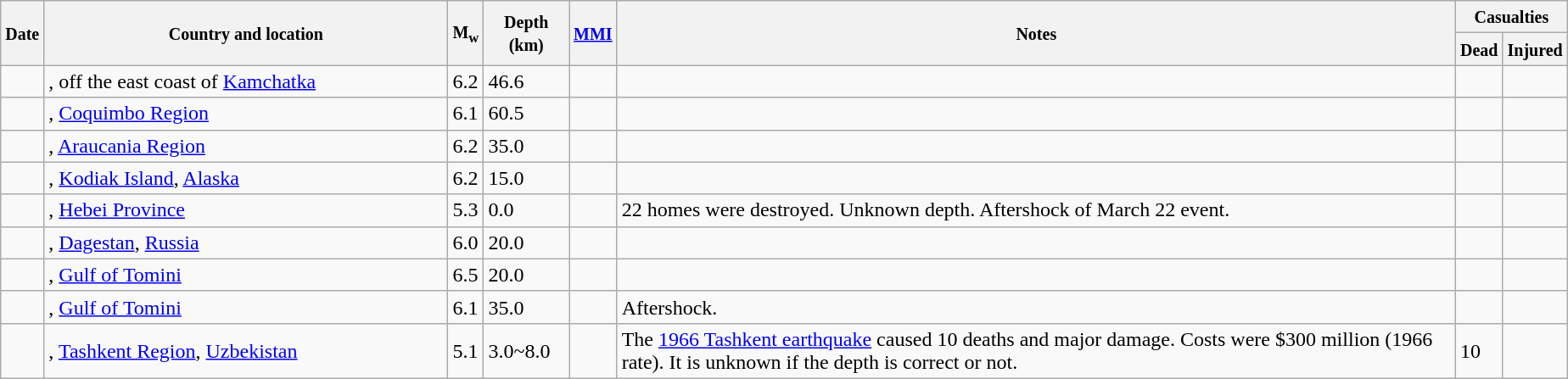<table class="wikitable sortable sort-under" style="border:1px black; margin-left:1em;">
<tr>
<th rowspan="2"><small>Date</small></th>
<th rowspan="2" style="width: 310px"><small>Country and location</small></th>
<th rowspan="2"><small>M<sub>w</sub></small></th>
<th rowspan="2"><small>Depth (km)</small></th>
<th rowspan="2"><small><a href='#'>MMI</a></small></th>
<th rowspan="2" class="unsortable"><small>Notes</small></th>
<th colspan="2"><small>Casualties</small></th>
</tr>
<tr>
<th><small>Dead</small></th>
<th><small>Injured</small></th>
</tr>
<tr>
<td></td>
<td>, off the east coast of <a href='#'>Kamchatka</a></td>
<td>6.2</td>
<td>46.6</td>
<td></td>
<td></td>
<td></td>
<td></td>
</tr>
<tr>
<td></td>
<td>, <a href='#'>Coquimbo Region</a></td>
<td>6.1</td>
<td>60.5</td>
<td></td>
<td></td>
<td></td>
<td></td>
</tr>
<tr>
<td></td>
<td>, <a href='#'>Araucania Region</a></td>
<td>6.2</td>
<td>35.0</td>
<td></td>
<td></td>
<td></td>
<td></td>
</tr>
<tr>
<td></td>
<td>, <a href='#'>Kodiak Island</a>, <a href='#'>Alaska</a></td>
<td>6.2</td>
<td>15.0</td>
<td></td>
<td></td>
<td></td>
<td></td>
</tr>
<tr>
<td></td>
<td>, <a href='#'>Hebei Province</a></td>
<td>5.3</td>
<td>0.0</td>
<td></td>
<td>22 homes were destroyed. Unknown depth. Aftershock of March 22 event.</td>
<td></td>
<td></td>
</tr>
<tr>
<td></td>
<td>, <a href='#'>Dagestan</a>, <a href='#'>Russia</a></td>
<td>6.0</td>
<td>20.0</td>
<td></td>
<td></td>
<td></td>
<td></td>
</tr>
<tr>
<td></td>
<td>, <a href='#'>Gulf of Tomini</a></td>
<td>6.5</td>
<td>20.0</td>
<td></td>
<td></td>
<td></td>
<td></td>
</tr>
<tr>
<td></td>
<td>, <a href='#'>Gulf of Tomini</a></td>
<td>6.1</td>
<td>35.0</td>
<td></td>
<td>Aftershock.</td>
<td></td>
<td></td>
</tr>
<tr>
<td></td>
<td>, <a href='#'>Tashkent Region</a>, <a href='#'>Uzbekistan</a></td>
<td>5.1</td>
<td>3.0~8.0</td>
<td></td>
<td>The <a href='#'>1966 Tashkent earthquake</a> caused 10 deaths and major damage. Costs were $300 million (1966 rate). It is unknown if the depth is correct or not.</td>
<td>10</td>
<td></td>
</tr>
</table>
